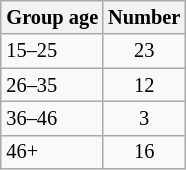<table {| class="sortable wikitable" align="right" style="margin:0 0 0.5em 1em; font-size:85%;">
<tr>
<th>Group age</th>
<th>Number</th>
</tr>
<tr>
<td>15–25</td>
<td style="text-align:center;">23</td>
</tr>
<tr>
<td>26–35</td>
<td style="text-align:center;">12</td>
</tr>
<tr>
<td>36–46</td>
<td style="text-align:center;">3</td>
</tr>
<tr>
<td>46+</td>
<td style="text-align:center;">16</td>
</tr>
</table>
